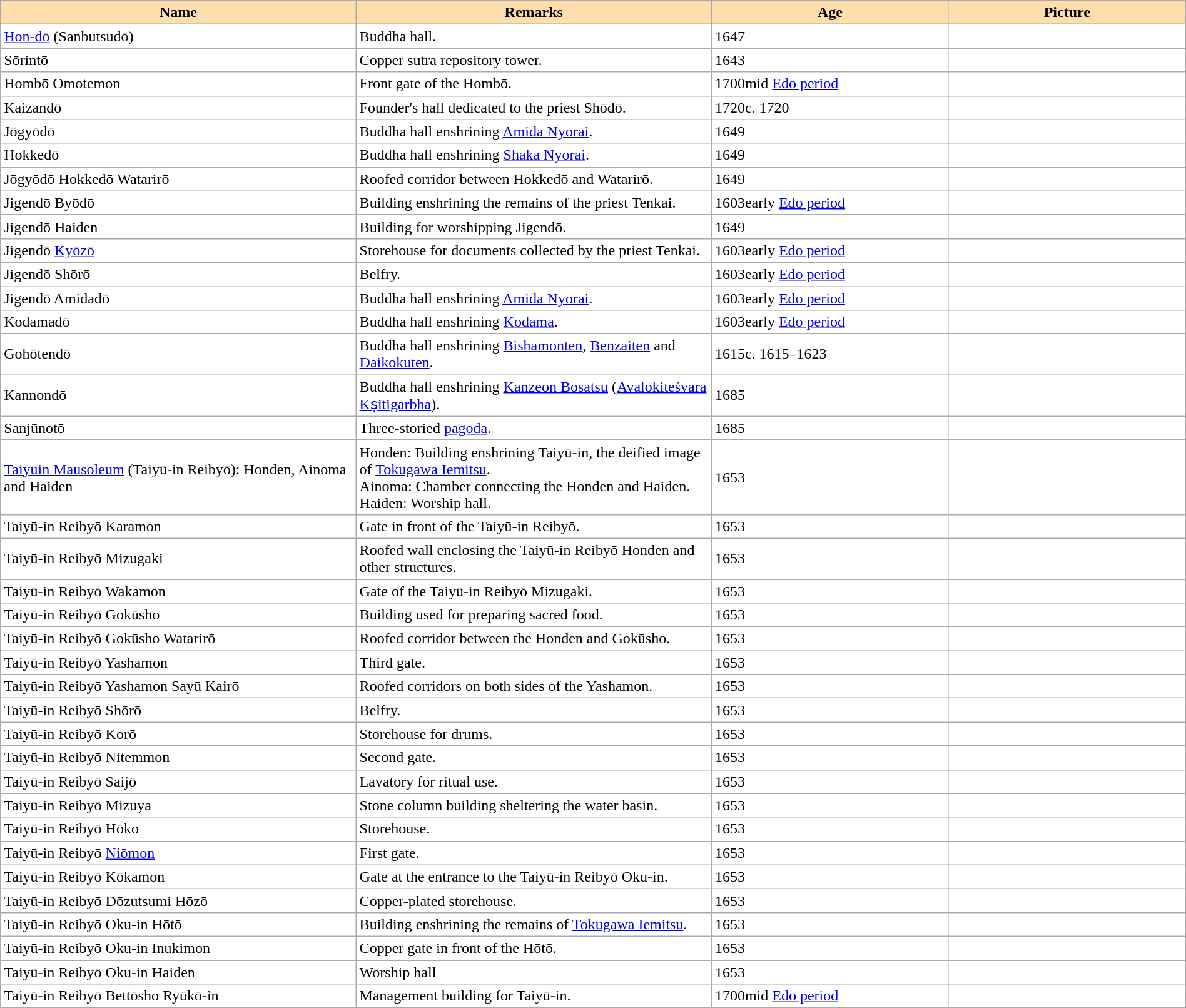<table class="wikitable sortable"  width="100%" style="background:#ffffff;">
<tr>
<th width="30%" align="left" style="background:#ffdead;">Name</th>
<th width="30%" align="left" style="background:#ffdead;">Remarks</th>
<th width="20%" align="left" style="background:#ffdead;">Age</th>
<th width="20%" align="left" style="background:#ffdead;" class="unsortable">Picture</th>
</tr>
<tr>
<td><a href='#'>Hon-dō</a> (Sanbutsudō)</td>
<td>Buddha hall.</td>
<td>1647</td>
<td></td>
</tr>
<tr>
<td>Sōrintō</td>
<td>Copper sutra repository tower.</td>
<td>1643</td>
<td></td>
</tr>
<tr>
<td>Hombō Omotemon</td>
<td>Front gate of the Hombō.</td>
<td><span>1700</span>mid <a href='#'>Edo period</a></td>
<td></td>
</tr>
<tr>
<td>Kaizandō</td>
<td>Founder's hall dedicated to the priest Shōdō.</td>
<td><span>1720</span>c. 1720</td>
<td></td>
</tr>
<tr>
<td>Jōgyōdō</td>
<td>Buddha hall enshrining <a href='#'>Amida Nyorai</a>.</td>
<td>1649</td>
<td></td>
</tr>
<tr>
<td>Hokkedō</td>
<td>Buddha hall enshrining <a href='#'>Shaka Nyorai</a>.</td>
<td>1649</td>
<td></td>
</tr>
<tr>
<td>Jōgyōdō Hokkedō Watarirō</td>
<td>Roofed corridor between Hokkedō and Watarirō.</td>
<td>1649</td>
<td></td>
</tr>
<tr>
<td>Jigendō Byōdō</td>
<td>Building enshrining the remains of the priest Tenkai.</td>
<td><span>1603</span>early <a href='#'>Edo period</a></td>
<td></td>
</tr>
<tr>
<td>Jigendō Haiden</td>
<td>Building for worshipping Jigendō.</td>
<td>1649</td>
<td></td>
</tr>
<tr>
<td>Jigendō <a href='#'>Kyōzō</a></td>
<td>Storehouse for documents collected by the priest Tenkai.</td>
<td><span>1603</span>early <a href='#'>Edo period</a></td>
<td></td>
</tr>
<tr>
<td>Jigendō Shōrō</td>
<td>Belfry.</td>
<td><span>1603</span>early <a href='#'>Edo period</a></td>
<td></td>
</tr>
<tr>
<td>Jigendō Amidadō</td>
<td>Buddha hall enshrining <a href='#'>Amida Nyorai</a>.</td>
<td><span>1603</span>early <a href='#'>Edo period</a></td>
<td></td>
</tr>
<tr>
<td>Kodamadō</td>
<td>Buddha hall enshrining <a href='#'>Kodama</a>.</td>
<td><span>1603</span>early <a href='#'>Edo period</a></td>
<td></td>
</tr>
<tr>
<td>Gohōtendō</td>
<td>Buddha hall enshrining <a href='#'>Bishamonten</a>, <a href='#'>Benzaiten</a> and <a href='#'>Daikokuten</a>.</td>
<td><span>1615</span>c. 1615–1623</td>
<td></td>
</tr>
<tr>
<td>Kannondō</td>
<td>Buddha hall enshrining <a href='#'>Kanzeon Bosatsu</a> (<a href='#'>Avalokiteśvara</a> <a href='#'>Kṣitigarbha</a>).</td>
<td>1685</td>
<td></td>
</tr>
<tr>
<td>Sanjūnotō</td>
<td>Three-storied <a href='#'>pagoda</a>.</td>
<td>1685</td>
<td></td>
</tr>
<tr>
<td><a href='#'>Taiyuin Mausoleum</a> (Taiyū-in Reibyō): Honden, Ainoma and Haiden</td>
<td>Honden: Building enshrining Taiyū-in, the deified image of <a href='#'>Tokugawa Iemitsu</a>.<br> Ainoma: Chamber connecting the Honden and Haiden.<br> Haiden: Worship hall.</td>
<td>1653</td>
<td><br></td>
</tr>
<tr>
<td>Taiyū-in Reibyō Karamon</td>
<td>Gate in front of the Taiyū-in Reibyō.</td>
<td>1653</td>
<td></td>
</tr>
<tr>
<td>Taiyū-in Reibyō Mizugaki</td>
<td>Roofed wall enclosing the Taiyū-in Reibyō Honden and other structures.</td>
<td>1653</td>
<td></td>
</tr>
<tr>
<td>Taiyū-in Reibyō Wakamon</td>
<td>Gate of the Taiyū-in Reibyō Mizugaki.</td>
<td>1653</td>
<td></td>
</tr>
<tr>
<td>Taiyū-in Reibyō Gokūsho</td>
<td>Building used for preparing sacred food.</td>
<td>1653</td>
<td></td>
</tr>
<tr>
<td>Taiyū-in Reibyō Gokūsho Watarirō</td>
<td>Roofed corridor between the Honden and Gokūsho.</td>
<td>1653</td>
<td></td>
</tr>
<tr>
<td>Taiyū-in Reibyō Yashamon</td>
<td>Third gate.</td>
<td>1653</td>
<td></td>
</tr>
<tr>
<td>Taiyū-in Reibyō Yashamon Sayū Kairō</td>
<td>Roofed corridors on both sides of the Yashamon.</td>
<td>1653</td>
<td></td>
</tr>
<tr>
<td>Taiyū-in Reibyō Shōrō</td>
<td>Belfry.</td>
<td>1653</td>
<td></td>
</tr>
<tr>
<td>Taiyū-in Reibyō Korō</td>
<td>Storehouse for drums.</td>
<td>1653</td>
<td></td>
</tr>
<tr>
<td>Taiyū-in Reibyō Nitemmon</td>
<td>Second gate.</td>
<td>1653</td>
<td></td>
</tr>
<tr>
<td>Taiyū-in Reibyō Saijō</td>
<td>Lavatory for ritual use.</td>
<td>1653</td>
<td></td>
</tr>
<tr>
<td>Taiyū-in Reibyō Mizuya</td>
<td>Stone column building sheltering the water basin.</td>
<td>1653</td>
<td></td>
</tr>
<tr>
<td>Taiyū-in Reibyō Hōko</td>
<td>Storehouse.</td>
<td>1653</td>
<td></td>
</tr>
<tr>
<td>Taiyū-in Reibyō <a href='#'>Niōmon</a></td>
<td>First gate.</td>
<td>1653</td>
<td></td>
</tr>
<tr>
<td>Taiyū-in Reibyō Kōkamon</td>
<td>Gate at the entrance to the Taiyū-in Reibyō Oku-in.</td>
<td>1653</td>
<td></td>
</tr>
<tr>
<td>Taiyū-in Reibyō Dōzutsumi Hōzō</td>
<td>Copper-plated storehouse.</td>
<td>1653</td>
<td></td>
</tr>
<tr>
<td>Taiyū-in Reibyō Oku-in Hōtō</td>
<td>Building enshrining the remains of <a href='#'>Tokugawa Iemitsu</a>.</td>
<td>1653</td>
<td></td>
</tr>
<tr>
<td>Taiyū-in Reibyō Oku-in Inukimon</td>
<td>Copper gate in front of the Hōtō.</td>
<td>1653</td>
<td></td>
</tr>
<tr>
<td>Taiyū-in Reibyō Oku-in Haiden</td>
<td>Worship hall</td>
<td>1653</td>
<td></td>
</tr>
<tr>
<td>Taiyū-in Reibyō Bettōsho Ryūkō-in</td>
<td>Management building for Taiyū-in.</td>
<td><span>1700</span>mid <a href='#'>Edo period</a></td>
<td></td>
</tr>
</table>
